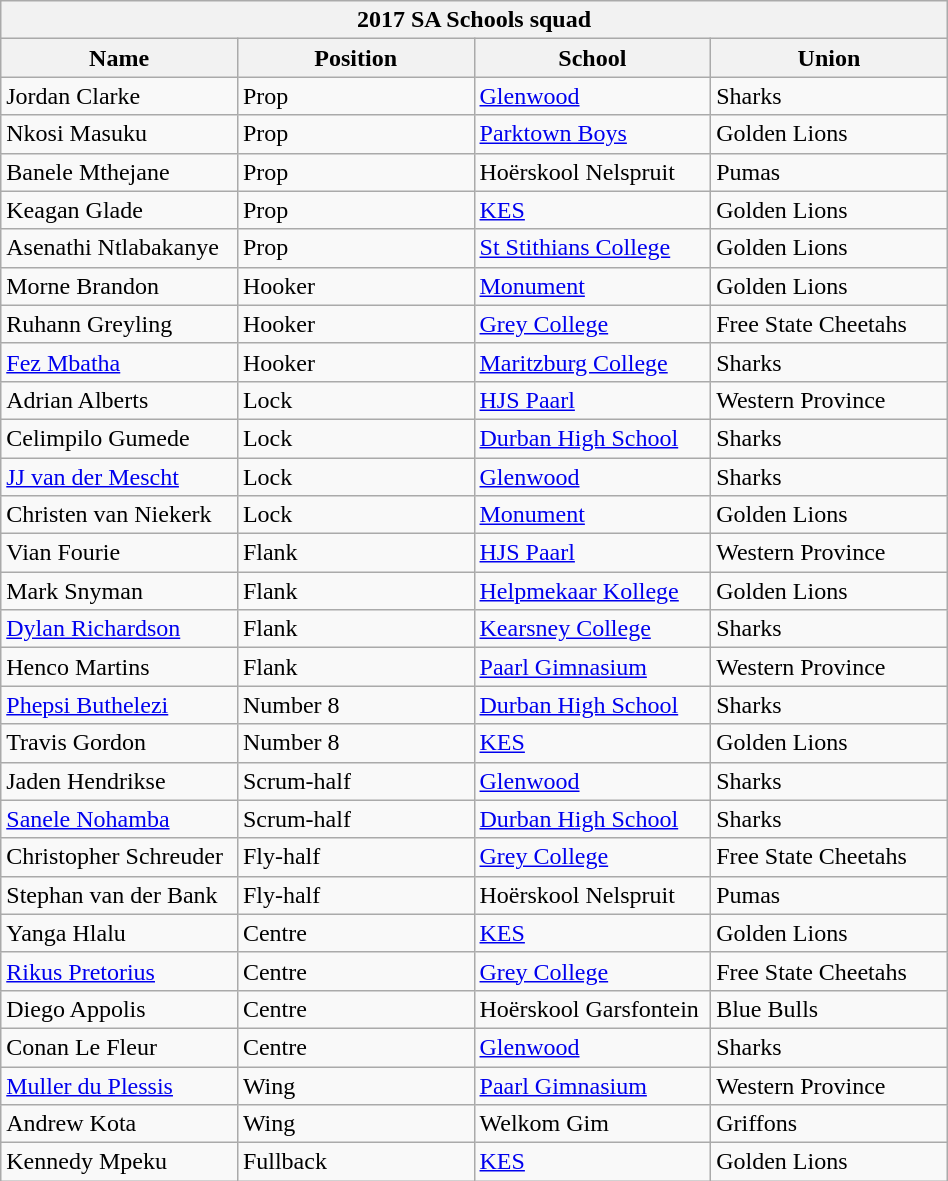<table class="wikitable" style="text-align:left; width:50%">
<tr>
<th colspan="100%">2017 SA Schools squad</th>
</tr>
<tr>
<th style="width:25%;">Name</th>
<th style="width:25%;">Position</th>
<th style="width:25%;">School</th>
<th style="width:25%;">Union</th>
</tr>
<tr>
<td>Jordan Clarke</td>
<td>Prop</td>
<td><a href='#'>Glenwood</a></td>
<td>Sharks</td>
</tr>
<tr>
<td>Nkosi Masuku</td>
<td>Prop</td>
<td><a href='#'>Parktown Boys</a></td>
<td>Golden Lions</td>
</tr>
<tr>
<td>Banele Mthejane</td>
<td>Prop</td>
<td>Hoërskool Nelspruit</td>
<td>Pumas</td>
</tr>
<tr>
<td>Keagan Glade</td>
<td>Prop</td>
<td><a href='#'>KES</a></td>
<td>Golden Lions</td>
</tr>
<tr>
<td>Asenathi Ntlabakanye</td>
<td>Prop</td>
<td><a href='#'>St Stithians College</a></td>
<td>Golden Lions</td>
</tr>
<tr>
<td>Morne Brandon</td>
<td>Hooker</td>
<td><a href='#'>Monument</a></td>
<td>Golden Lions</td>
</tr>
<tr>
<td>Ruhann Greyling</td>
<td>Hooker</td>
<td><a href='#'>Grey College</a></td>
<td>Free State Cheetahs</td>
</tr>
<tr>
<td><a href='#'>Fez Mbatha</a></td>
<td>Hooker</td>
<td><a href='#'>Maritzburg College</a></td>
<td>Sharks</td>
</tr>
<tr>
<td>Adrian Alberts</td>
<td>Lock</td>
<td><a href='#'>HJS Paarl</a></td>
<td>Western Province</td>
</tr>
<tr>
<td>Celimpilo Gumede</td>
<td>Lock</td>
<td><a href='#'>Durban High School</a></td>
<td>Sharks</td>
</tr>
<tr>
<td><a href='#'>JJ van der Mescht</a></td>
<td>Lock</td>
<td><a href='#'>Glenwood</a></td>
<td>Sharks</td>
</tr>
<tr>
<td>Christen van Niekerk</td>
<td>Lock</td>
<td><a href='#'>Monument</a></td>
<td>Golden Lions</td>
</tr>
<tr>
<td>Vian Fourie</td>
<td>Flank</td>
<td><a href='#'>HJS Paarl</a></td>
<td>Western Province</td>
</tr>
<tr>
<td>Mark Snyman</td>
<td>Flank</td>
<td><a href='#'>Helpmekaar Kollege</a></td>
<td>Golden Lions</td>
</tr>
<tr>
<td><a href='#'>Dylan Richardson</a></td>
<td>Flank</td>
<td><a href='#'>Kearsney College</a></td>
<td>Sharks</td>
</tr>
<tr>
<td>Henco Martins</td>
<td>Flank</td>
<td><a href='#'>Paarl Gimnasium</a></td>
<td>Western Province</td>
</tr>
<tr>
<td><a href='#'>Phepsi Buthelezi</a></td>
<td>Number 8</td>
<td><a href='#'>Durban High School</a></td>
<td>Sharks</td>
</tr>
<tr>
<td>Travis Gordon</td>
<td>Number 8</td>
<td><a href='#'>KES</a></td>
<td>Golden Lions</td>
</tr>
<tr>
<td>Jaden Hendrikse</td>
<td>Scrum-half</td>
<td><a href='#'>Glenwood</a></td>
<td>Sharks</td>
</tr>
<tr>
<td><a href='#'>Sanele Nohamba</a></td>
<td>Scrum-half</td>
<td><a href='#'>Durban High School</a></td>
<td>Sharks</td>
</tr>
<tr>
<td>Christopher Schreuder</td>
<td>Fly-half</td>
<td><a href='#'>Grey College</a></td>
<td>Free State Cheetahs</td>
</tr>
<tr>
<td>Stephan van der Bank</td>
<td>Fly-half</td>
<td>Hoërskool Nelspruit</td>
<td>Pumas</td>
</tr>
<tr>
<td>Yanga Hlalu</td>
<td>Centre</td>
<td><a href='#'>KES</a></td>
<td>Golden Lions</td>
</tr>
<tr>
<td><a href='#'>Rikus Pretorius</a></td>
<td>Centre</td>
<td><a href='#'>Grey College</a></td>
<td>Free State Cheetahs</td>
</tr>
<tr>
<td>Diego Appolis</td>
<td>Centre</td>
<td>Hoërskool Garsfontein</td>
<td>Blue Bulls</td>
</tr>
<tr>
<td>Conan Le Fleur</td>
<td>Centre</td>
<td><a href='#'>Glenwood</a></td>
<td>Sharks</td>
</tr>
<tr>
<td><a href='#'>Muller du Plessis</a></td>
<td>Wing</td>
<td><a href='#'>Paarl Gimnasium</a></td>
<td>Western Province</td>
</tr>
<tr>
<td>Andrew Kota</td>
<td>Wing</td>
<td>Welkom Gim</td>
<td>Griffons</td>
</tr>
<tr>
<td>Kennedy Mpeku</td>
<td>Fullback</td>
<td><a href='#'>KES</a></td>
<td>Golden Lions</td>
</tr>
</table>
